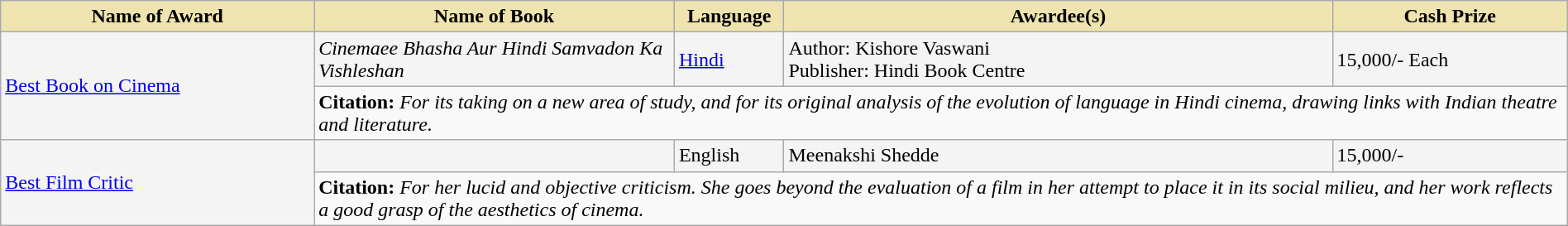<table class="wikitable" style="width:100%;">
<tr style="background-color:#F4F4F4">
<th style="background-color:#EFE4B0;width:20%;">Name of Award</th>
<th style="background-color:#EFE4B0;width:23%;">Name of Book</th>
<th style="background-color:#EFE4B0;width:7%;">Language</th>
<th style="background-color:#EFE4B0;width:35%;">Awardee(s)</th>
<th style="background-color:#EFE4B0;width:15%;">Cash Prize</th>
</tr>
<tr style="background-color:#F4F4F4">
<td rowspan="2"><a href='#'>Best Book on Cinema</a></td>
<td><em>Cinemaee Bhasha Aur Hindi Samvadon Ka Vishleshan</em></td>
<td><a href='#'>Hindi</a></td>
<td>Author: Kishore Vaswani<br>Publisher: Hindi Book Centre</td>
<td> 15,000/- Each</td>
</tr>
<tr style="background-color:#F9F9F9">
<td colspan="4"><strong>Citation:</strong> <em>For its taking on a new area of study, and for its original analysis of the evolution of language in Hindi cinema, drawing links with Indian theatre and literature.</em></td>
</tr>
<tr style="background-color:#F4F4F4">
<td rowspan="2"><a href='#'>Best Film Critic</a></td>
<td></td>
<td>English</td>
<td>Meenakshi Shedde</td>
<td> 15,000/-</td>
</tr>
<tr style="background-color:#F9F9F9">
<td colspan="4"><strong>Citation:</strong> <em>For her lucid and objective criticism. She goes beyond the evaluation of a film in her attempt to place it in its social milieu, and her work reflects a good grasp of the aesthetics of cinema.</em></td>
</tr>
</table>
